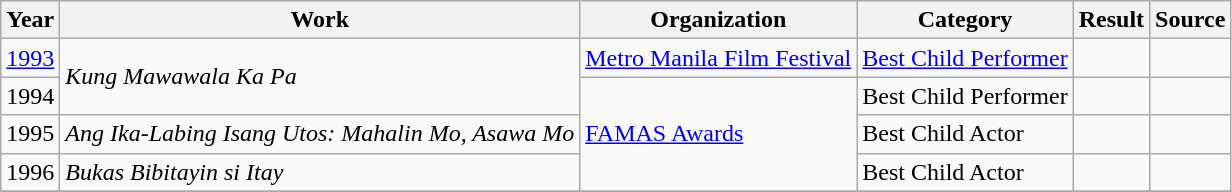<table class="wikitable">
<tr>
<th>Year</th>
<th>Work</th>
<th>Organization</th>
<th>Category</th>
<th>Result</th>
<th>Source </th>
</tr>
<tr>
<td><a href='#'>1993</a></td>
<td rowspan="2"><em>Kung Mawawala Ka Pa</em></td>
<td><a href='#'>Metro Manila Film Festival</a></td>
<td><a href='#'>Best Child Performer</a></td>
<td></td>
<td></td>
</tr>
<tr>
<td>1994</td>
<td rowspan="3"><a href='#'>FAMAS Awards</a></td>
<td>Best Child Performer</td>
<td></td>
<td></td>
</tr>
<tr>
<td>1995</td>
<td><em>Ang Ika-Labing Isang Utos: Mahalin Mo, Asawa Mo</em></td>
<td>Best Child Actor</td>
<td></td>
<td></td>
</tr>
<tr>
<td>1996</td>
<td><em>Bukas Bibitayin si Itay</em></td>
<td>Best Child Actor</td>
<td></td>
<td></td>
</tr>
<tr>
</tr>
</table>
